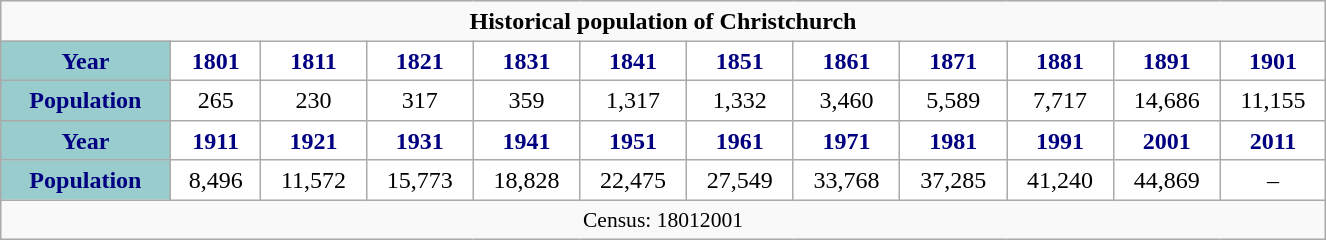<table class="wikitable" style="margin:auto; width:70%; border:0; text-align:center; line-height:120%;">
<tr>
<td colspan="12" style="text-align:center;"><strong>Historical population of Christchurch</strong></td>
</tr>
<tr>
<th style="background:#9cc; color:navy; height:17px;">Year</th>
<th style="background:#fff; color:navy;">1801</th>
<th style="background:#fff; color:navy;">1811</th>
<th style="background:#fff; color:navy;">1821</th>
<th style="background:#fff; color:navy;">1831</th>
<th style="background:#fff; color:navy;">1841</th>
<th style="background:#fff; color:navy;">1851</th>
<th style="background:#fff; color:navy;">1861</th>
<th style="background:#fff; color:navy;">1871</th>
<th style="background:#fff; color:navy;">1881</th>
<th style="background:#fff; color:navy;">1891</th>
<th style="background:#fff; color:navy;">1901</th>
</tr>
<tr>
<th style="background:#9cc; color:navy; height:17px;">Population</th>
<td style="background:#fff; color:black;">265</td>
<td style="background:#fff; color:black;">230</td>
<td style="background:#fff; color:black;">317</td>
<td style="background:#fff; color:black;">359</td>
<td style="background:#fff; color:black;">1,317</td>
<td style="background:#fff; color:black;">1,332</td>
<td style="background:#fff; color:black;">3,460</td>
<td style="background:#fff; color:black;">5,589</td>
<td style="background:#fff; color:black;">7,717</td>
<td style="background:#fff; color:black;">14,686</td>
<td style="background:#fff; color:black;">11,155</td>
</tr>
<tr>
<th style="background:#9cc; color:navy; height:17px;">Year</th>
<th style="background:#fff; color:navy;">1911</th>
<th style="background:#fff; color:navy;">1921</th>
<th style="background:#fff; color:navy;">1931</th>
<th style="background:#fff; color:navy;">1941</th>
<th style="background:#fff; color:navy;">1951</th>
<th style="background:#fff; color:navy;">1961</th>
<th style="background:#fff; color:navy;">1971</th>
<th style="background:#fff; color:navy;">1981</th>
<th style="background:#fff; color:navy;">1991</th>
<th style="background:#fff; color:navy;">2001</th>
<th style="background:#fff; color:navy;">2011</th>
</tr>
<tr>
<th style="background:#9cc; color:navy; height:17px;">Population</th>
<td style="background:#fff; color:black;">8,496</td>
<td style="background:#fff; color:black;">11,572</td>
<td style="background:#fff; color:black;">15,773</td>
<td style="background:#fff; color:black;">18,828</td>
<td style="background:#fff; color:black;">22,475</td>
<td style="background:#fff; color:black;">27,549</td>
<td style="background:#fff; color:black;">33,768</td>
<td style="background:#fff; color:black;">37,285</td>
<td style="background:#fff; color:black;">41,240</td>
<td style="background:#fff; color:black;">44,869</td>
<td style="background:#fff; color:black;">–</td>
</tr>
<tr>
<td colspan="12" style="text-align:center;font-size:90%;">Census: 18012001</td>
</tr>
</table>
